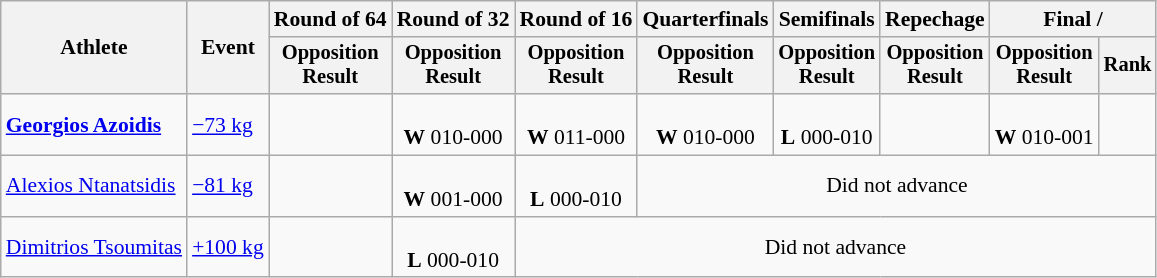<table class="wikitable" style="text-align:center; font-size:90%">
<tr>
<th rowspan=2>Athlete</th>
<th rowspan=2>Event</th>
<th>Round of 64</th>
<th>Round of 32</th>
<th>Round of 16</th>
<th>Quarterfinals</th>
<th>Semifinals</th>
<th>Repechage</th>
<th colspan=2>Final / </th>
</tr>
<tr style="font-size:95%">
<th>Opposition<br>Result</th>
<th>Opposition<br>Result</th>
<th>Opposition<br>Result</th>
<th>Opposition<br>Result</th>
<th>Opposition<br>Result</th>
<th>Opposition<br>Result</th>
<th>Opposition<br>Result</th>
<th>Rank</th>
</tr>
<tr>
<td align=left><strong><a href='#'>Georgios Azoidis</a></strong></td>
<td align=left><a href='#'>−73 kg</a></td>
<td></td>
<td><br><strong>W</strong> 010-000</td>
<td><br><strong>W</strong> 011-000</td>
<td><br><strong>W</strong> 010-000</td>
<td><br><strong>L</strong> 000-010</td>
<td></td>
<td><br><strong>W</strong> 010-001</td>
<td></td>
</tr>
<tr>
<td align=left><a href='#'>Alexios Ntanatsidis</a></td>
<td align=left><a href='#'>−81 kg</a></td>
<td></td>
<td><br><strong>W</strong> 001-000</td>
<td><br><strong>L</strong> 000-010</td>
<td colspan=5>Did not advance</td>
</tr>
<tr>
<td align=left><a href='#'>Dimitrios Tsoumitas</a></td>
<td align=left><a href='#'>+100 kg</a></td>
<td></td>
<td><br><strong>L</strong> 000-010</td>
<td colspan=6>Did not advance</td>
</tr>
</table>
